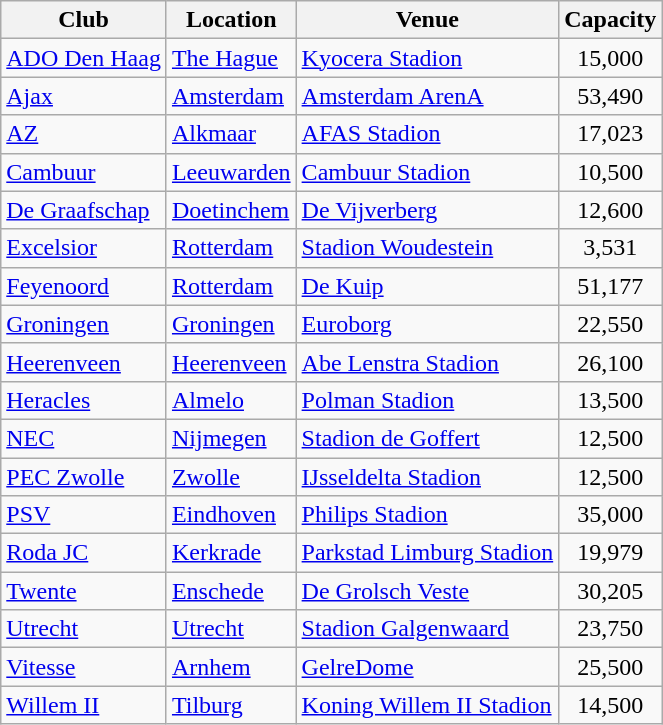<table class="wikitable sortable">
<tr>
<th>Club</th>
<th>Location</th>
<th>Venue</th>
<th>Capacity</th>
</tr>
<tr>
<td><a href='#'>ADO Den Haag</a></td>
<td><a href='#'>The Hague</a></td>
<td><a href='#'>Kyocera Stadion</a></td>
<td align="center">15,000</td>
</tr>
<tr>
<td><a href='#'>Ajax</a></td>
<td><a href='#'>Amsterdam</a></td>
<td><a href='#'>Amsterdam ArenA</a></td>
<td align="center">53,490</td>
</tr>
<tr>
<td><a href='#'>AZ</a></td>
<td><a href='#'>Alkmaar</a></td>
<td><a href='#'>AFAS Stadion</a></td>
<td align="center">17,023</td>
</tr>
<tr>
<td><a href='#'>Cambuur</a></td>
<td><a href='#'>Leeuwarden</a></td>
<td><a href='#'>Cambuur Stadion</a></td>
<td align="center">10,500</td>
</tr>
<tr>
<td><a href='#'>De Graafschap</a></td>
<td><a href='#'>Doetinchem</a></td>
<td><a href='#'>De Vijverberg</a></td>
<td align="center">12,600</td>
</tr>
<tr>
<td><a href='#'>Excelsior</a></td>
<td><a href='#'>Rotterdam</a></td>
<td><a href='#'>Stadion Woudestein</a></td>
<td align="center">3,531</td>
</tr>
<tr>
<td><a href='#'>Feyenoord</a></td>
<td><a href='#'>Rotterdam</a></td>
<td><a href='#'>De Kuip</a></td>
<td align="center">51,177</td>
</tr>
<tr>
<td><a href='#'>Groningen</a></td>
<td><a href='#'>Groningen</a></td>
<td><a href='#'>Euroborg</a></td>
<td align="center">22,550</td>
</tr>
<tr>
<td><a href='#'>Heerenveen</a></td>
<td><a href='#'>Heerenveen</a></td>
<td><a href='#'>Abe Lenstra Stadion</a></td>
<td align="center">26,100</td>
</tr>
<tr>
<td><a href='#'>Heracles</a></td>
<td><a href='#'>Almelo</a></td>
<td><a href='#'>Polman Stadion</a></td>
<td align="center">13,500</td>
</tr>
<tr>
<td><a href='#'>NEC</a></td>
<td><a href='#'>Nijmegen</a></td>
<td><a href='#'>Stadion de Goffert</a></td>
<td align="center">12,500</td>
</tr>
<tr>
<td><a href='#'>PEC Zwolle</a></td>
<td><a href='#'>Zwolle</a></td>
<td><a href='#'>IJsseldelta Stadion</a></td>
<td align="center">12,500</td>
</tr>
<tr>
<td><a href='#'>PSV</a></td>
<td><a href='#'>Eindhoven</a></td>
<td><a href='#'>Philips Stadion</a></td>
<td align="center">35,000</td>
</tr>
<tr>
<td><a href='#'>Roda JC</a></td>
<td><a href='#'>Kerkrade</a></td>
<td><a href='#'>Parkstad Limburg Stadion</a></td>
<td align="center">19,979</td>
</tr>
<tr>
<td><a href='#'>Twente</a></td>
<td><a href='#'>Enschede</a></td>
<td><a href='#'>De Grolsch Veste</a></td>
<td align="center">30,205</td>
</tr>
<tr>
<td><a href='#'>Utrecht</a></td>
<td><a href='#'>Utrecht</a></td>
<td><a href='#'>Stadion Galgenwaard</a></td>
<td align="center">23,750</td>
</tr>
<tr>
<td><a href='#'>Vitesse</a></td>
<td><a href='#'>Arnhem</a></td>
<td><a href='#'>GelreDome</a></td>
<td align="center">25,500</td>
</tr>
<tr>
<td><a href='#'>Willem II</a></td>
<td><a href='#'>Tilburg</a></td>
<td><a href='#'>Koning Willem II Stadion</a></td>
<td align="center">14,500</td>
</tr>
</table>
